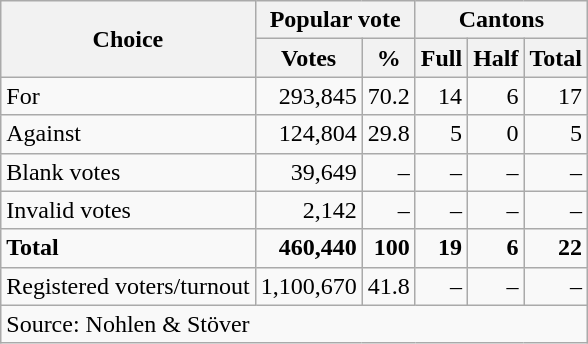<table class=wikitable style=text-align:right>
<tr>
<th rowspan=2>Choice</th>
<th colspan=2>Popular vote</th>
<th colspan=3>Cantons</th>
</tr>
<tr>
<th>Votes</th>
<th>%</th>
<th>Full</th>
<th>Half</th>
<th>Total</th>
</tr>
<tr>
<td align=left>For</td>
<td>293,845</td>
<td>70.2</td>
<td>14</td>
<td>6</td>
<td>17</td>
</tr>
<tr>
<td align=left>Against</td>
<td>124,804</td>
<td>29.8</td>
<td>5</td>
<td>0</td>
<td>5</td>
</tr>
<tr>
<td align=left>Blank votes</td>
<td>39,649</td>
<td>–</td>
<td>–</td>
<td>–</td>
<td>–</td>
</tr>
<tr>
<td align=left>Invalid votes</td>
<td>2,142</td>
<td>–</td>
<td>–</td>
<td>–</td>
<td>–</td>
</tr>
<tr>
<td align=left><strong>Total</strong></td>
<td><strong>460,440</strong></td>
<td><strong>100</strong></td>
<td><strong>19</strong></td>
<td><strong>6</strong></td>
<td><strong>22</strong></td>
</tr>
<tr>
<td align=left>Registered voters/turnout</td>
<td>1,100,670</td>
<td>41.8</td>
<td>–</td>
<td>–</td>
<td>–</td>
</tr>
<tr>
<td align=left colspan=6>Source: Nohlen & Stöver</td>
</tr>
</table>
